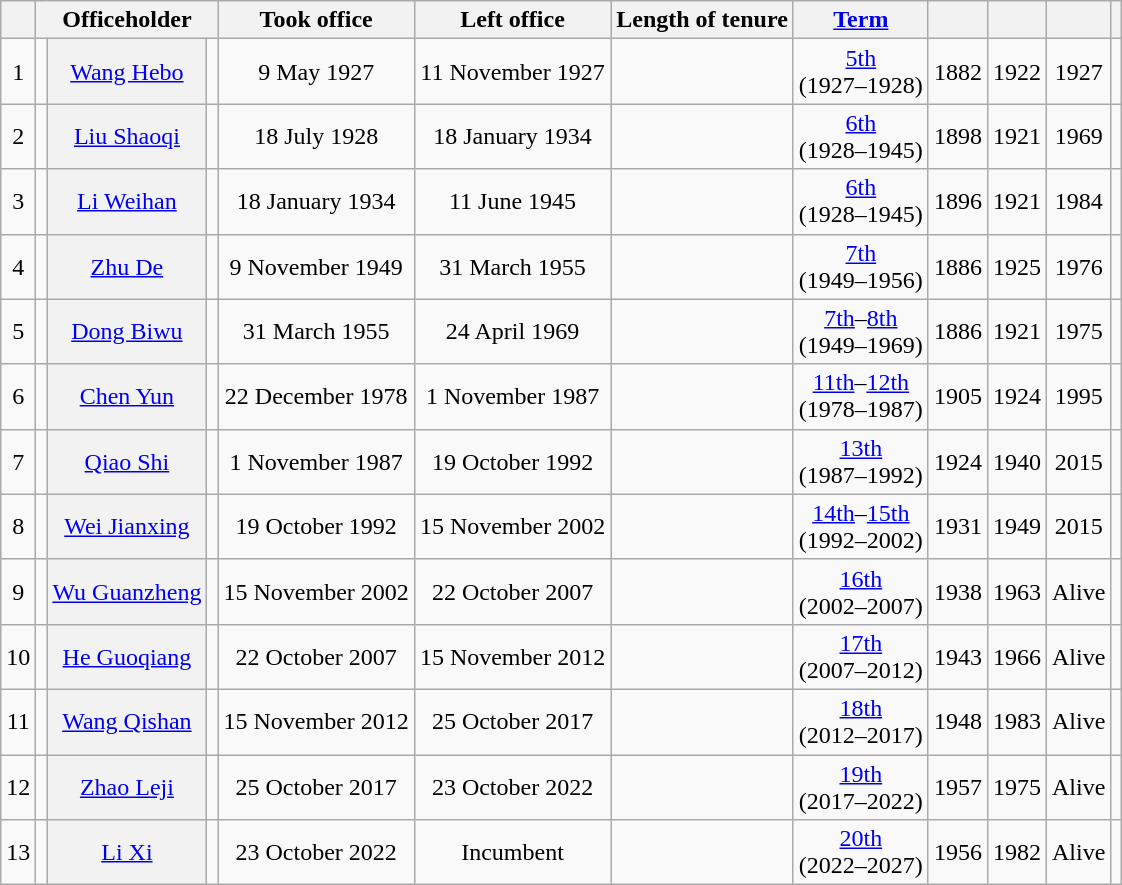<table class="wikitable sortable" style=text-align:center>
<tr>
<th scope=col></th>
<th scope=col colspan="3">Officeholder</th>
<th scope=col class="unsortable">Took office</th>
<th scope=col class="unsortable">Left office</th>
<th scope=col>Length of tenure</th>
<th scope="col"><a href='#'>Term</a></th>
<th scope=col></th>
<th scope=col></th>
<th scope=col></th>
<th scope=col class="unsortable"></th>
</tr>
<tr>
<td>1</td>
<td></td>
<th align="center" scope="row" style="font-weight:normal;"><a href='#'>Wang Hebo</a></th>
<td></td>
<td>9 May 1927</td>
<td>11 November 1927</td>
<td></td>
<td><a href='#'>5th</a><br>(1927–1928)</td>
<td>1882</td>
<td>1922</td>
<td>1927</td>
<td></td>
</tr>
<tr>
<td>2</td>
<td></td>
<th align="center" scope="row" style="font-weight:normal;"><a href='#'>Liu Shaoqi</a></th>
<td></td>
<td>18 July 1928</td>
<td>18 January 1934</td>
<td></td>
<td><a href='#'>6th</a><br>(1928–1945)</td>
<td>1898</td>
<td>1921</td>
<td>1969</td>
<td></td>
</tr>
<tr>
<td>3</td>
<td></td>
<th align="center" scope="row" style="font-weight:normal;"><a href='#'>Li Weihan</a></th>
<td></td>
<td>18 January 1934</td>
<td>11 June 1945</td>
<td></td>
<td><a href='#'>6th</a><br>(1928–1945)</td>
<td>1896</td>
<td>1921</td>
<td>1984</td>
<td></td>
</tr>
<tr>
<td>4</td>
<td></td>
<th align="center" scope="row" style="font-weight:normal;"><a href='#'>Zhu De</a></th>
<td></td>
<td>9 November 1949</td>
<td>31 March 1955</td>
<td></td>
<td><a href='#'>7th</a><br>(1949–1956)</td>
<td>1886</td>
<td>1925</td>
<td>1976</td>
<td></td>
</tr>
<tr>
<td>5</td>
<td></td>
<th align="center" scope="row" style="font-weight:normal;"><a href='#'>Dong Biwu</a></th>
<td></td>
<td>31 March 1955</td>
<td>24 April 1969</td>
<td></td>
<td><a href='#'>7th</a>–<a href='#'>8th</a><br>(1949–1969)</td>
<td>1886</td>
<td>1921</td>
<td>1975</td>
<td></td>
</tr>
<tr>
<td>6</td>
<td></td>
<th align="center" scope="row" style="font-weight:normal;"><a href='#'>Chen Yun</a></th>
<td></td>
<td>22 December 1978</td>
<td>1 November 1987</td>
<td></td>
<td><a href='#'>11th</a>–<a href='#'>12th</a><br>(1978–1987)</td>
<td>1905</td>
<td>1924</td>
<td>1995</td>
<td></td>
</tr>
<tr>
<td>7</td>
<td></td>
<th align="center" scope="row" style="font-weight:normal;"><a href='#'>Qiao Shi</a></th>
<td></td>
<td>1 November 1987</td>
<td>19 October 1992</td>
<td></td>
<td><a href='#'>13th</a><br>(1987–1992)</td>
<td>1924</td>
<td>1940</td>
<td>2015</td>
<td></td>
</tr>
<tr>
<td>8</td>
<td></td>
<th align="center" scope="row" style="font-weight:normal;"><a href='#'>Wei Jianxing</a></th>
<td></td>
<td>19 October 1992</td>
<td>15 November 2002</td>
<td></td>
<td><a href='#'>14th</a>–<a href='#'>15th</a><br>(1992–2002)</td>
<td>1931</td>
<td>1949</td>
<td>2015</td>
<td></td>
</tr>
<tr>
<td>9</td>
<td></td>
<th align="center" scope="row" style="font-weight:normal;"><a href='#'>Wu Guanzheng</a></th>
<td></td>
<td>15 November 2002</td>
<td>22 October 2007</td>
<td></td>
<td><a href='#'>16th</a><br>(2002–2007)</td>
<td>1938</td>
<td>1963</td>
<td>Alive</td>
<td></td>
</tr>
<tr>
<td>10</td>
<td></td>
<th align="center" scope="row" style="font-weight:normal;"><a href='#'>He Guoqiang</a></th>
<td></td>
<td>22 October 2007</td>
<td>15 November 2012</td>
<td></td>
<td><a href='#'>17th</a><br>(2007–2012)</td>
<td>1943</td>
<td>1966</td>
<td>Alive</td>
<td></td>
</tr>
<tr>
<td>11</td>
<td></td>
<th align="center" scope="row" style="font-weight:normal;"><a href='#'>Wang Qishan</a></th>
<td></td>
<td>15 November 2012</td>
<td>25 October 2017</td>
<td></td>
<td><a href='#'>18th</a><br>(2012–2017)</td>
<td>1948</td>
<td>1983</td>
<td>Alive</td>
<td></td>
</tr>
<tr>
<td>12</td>
<td></td>
<th align="center" scope="row" style="font-weight:normal;"><a href='#'>Zhao Leji</a></th>
<td></td>
<td>25 October 2017</td>
<td>23 October 2022</td>
<td></td>
<td><a href='#'>19th</a><br>(2017–2022)</td>
<td>1957</td>
<td>1975</td>
<td>Alive</td>
<td></td>
</tr>
<tr>
<td>13</td>
<td></td>
<th align="center" scope="row" style="font-weight:normal;"><a href='#'>Li Xi</a></th>
<td></td>
<td>23 October 2022</td>
<td>Incumbent</td>
<td></td>
<td><a href='#'>20th</a><br>(2022–2027)</td>
<td>1956</td>
<td>1982</td>
<td>Alive</td>
<td></td>
</tr>
</table>
